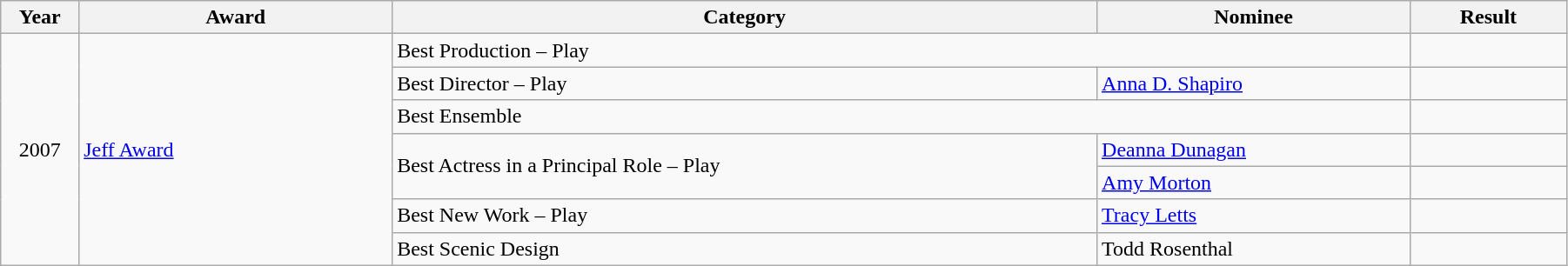<table class="wikitable" style="width:95%;">
<tr>
<th style="width:5%;">Year</th>
<th style="width:20%;">Award</th>
<th style="width:45%;">Category</th>
<th style="width:20%;">Nominee</th>
<th style="width:10%;">Result</th>
</tr>
<tr>
<td rowspan="7" style="text-align:center;">2007</td>
<td rowspan=7><a href='#'>Jeff Award</a></td>
<td colspan=2>Best Production – Play</td>
<td></td>
</tr>
<tr>
<td>Best Director – Play</td>
<td><a href='#'>Anna D. Shapiro</a></td>
<td></td>
</tr>
<tr>
<td colspan=2>Best Ensemble</td>
<td></td>
</tr>
<tr>
<td rowspan=2>Best Actress in a Principal Role – Play</td>
<td><a href='#'>Deanna Dunagan</a></td>
<td></td>
</tr>
<tr>
<td><a href='#'>Amy Morton</a></td>
<td></td>
</tr>
<tr>
<td>Best New Work – Play</td>
<td><a href='#'>Tracy Letts</a></td>
<td></td>
</tr>
<tr>
<td>Best Scenic Design</td>
<td>Todd Rosenthal</td>
<td></td>
</tr>
</table>
